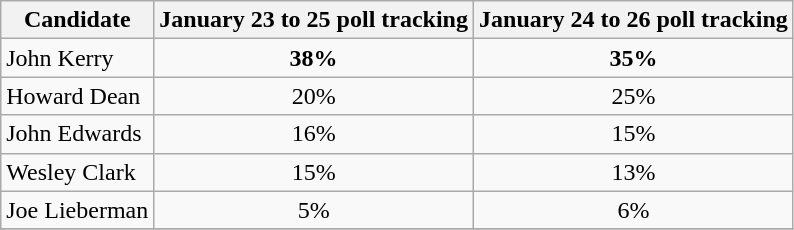<table class ="wikitable">
<tr>
<th>Candidate</th>
<th>January 23 to 25 poll tracking</th>
<th>January 24 to 26 poll tracking</th>
</tr>
<tr>
<td>John Kerry</td>
<td align=center><strong>38%</strong></td>
<td align=center><strong>35%</strong></td>
</tr>
<tr>
<td>Howard Dean</td>
<td align=center>20%</td>
<td align=center>25%</td>
</tr>
<tr>
<td>John Edwards</td>
<td align=center>16%</td>
<td align=center>15%</td>
</tr>
<tr>
<td>Wesley Clark</td>
<td align=center>15%</td>
<td align=center>13%</td>
</tr>
<tr>
<td>Joe Lieberman</td>
<td align=center>5%</td>
<td align=center>6%</td>
</tr>
<tr>
</tr>
</table>
